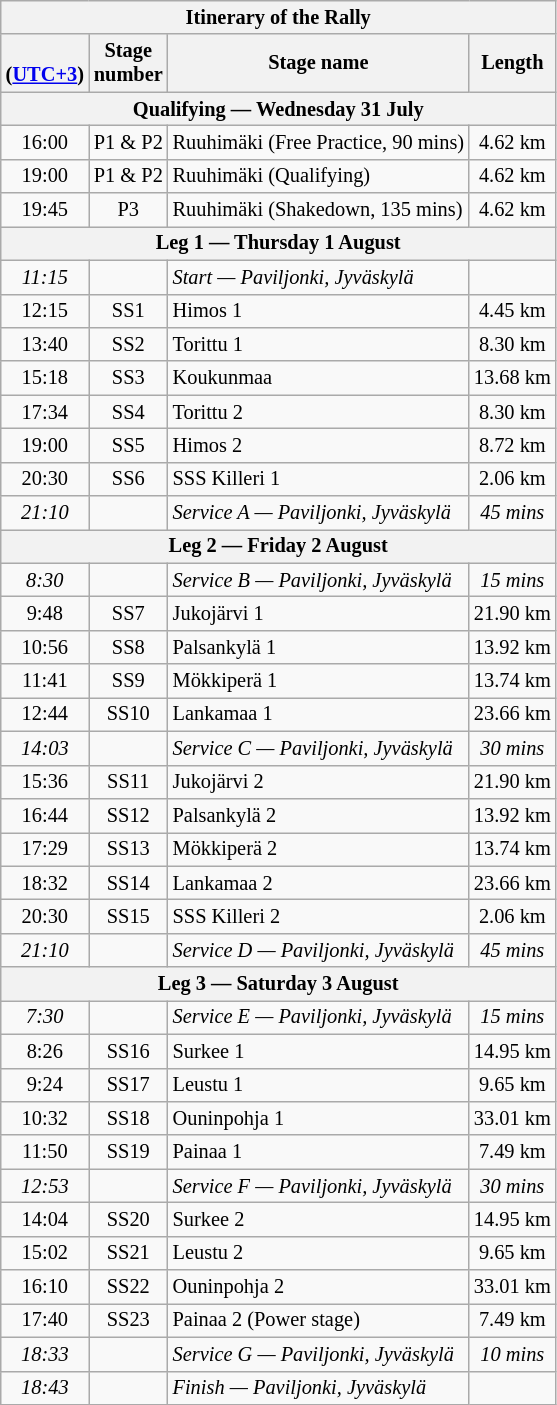<table class="wikitable" style="text-align:center; font-size:85%">
<tr>
<th colspan="4">Itinerary of the Rally</th>
</tr>
<tr>
<th><br>(<a href='#'>UTC+3</a>)</th>
<th>Stage<br>number</th>
<th>Stage name</th>
<th>Length</th>
</tr>
<tr>
<th colspan="4">Qualifying — Wednesday 31 July</th>
</tr>
<tr>
<td>16:00</td>
<td>P1 & P2</td>
<td align="left">Ruuhimäki (Free Practice, 90 mins)</td>
<td>4.62 km</td>
</tr>
<tr>
<td>19:00</td>
<td>P1 & P2</td>
<td align="left">Ruuhimäki (Qualifying)</td>
<td>4.62 km</td>
</tr>
<tr>
<td>19:45</td>
<td>P3</td>
<td align="left">Ruuhimäki (Shakedown, 135 mins)</td>
<td>4.62 km</td>
</tr>
<tr>
<th colspan="4">Leg 1 — Thursday 1 August</th>
</tr>
<tr>
<td><em>11:15</em></td>
<td></td>
<td align="left"><em>Start — Paviljonki, Jyväskylä</em></td>
<td></td>
</tr>
<tr>
<td>12:15</td>
<td>SS1</td>
<td align="left">Himos 1</td>
<td>4.45 km</td>
</tr>
<tr>
<td>13:40</td>
<td>SS2</td>
<td align="left">Torittu 1</td>
<td>8.30 km</td>
</tr>
<tr>
<td>15:18</td>
<td>SS3</td>
<td align="left">Koukunmaa</td>
<td>13.68 km</td>
</tr>
<tr>
<td>17:34</td>
<td>SS4</td>
<td align="left">Torittu 2</td>
<td>8.30 km</td>
</tr>
<tr>
<td>19:00</td>
<td>SS5</td>
<td align="left">Himos 2</td>
<td>8.72 km</td>
</tr>
<tr>
<td>20:30</td>
<td>SS6</td>
<td align="left">SSS Killeri 1</td>
<td>2.06 km</td>
</tr>
<tr>
<td><em>21:10</em></td>
<td></td>
<td align="left"><em>Service A — Paviljonki, Jyväskylä</em></td>
<td><em>45 mins</em></td>
</tr>
<tr>
<th colspan="5">Leg 2 — Friday 2 August</th>
</tr>
<tr>
<td><em>8:30</em></td>
<td></td>
<td align="left"><em>Service B — Paviljonki, Jyväskylä</em></td>
<td><em>15 mins</em></td>
</tr>
<tr>
<td>9:48</td>
<td>SS7</td>
<td align="left">Jukojärvi 1</td>
<td>21.90 km</td>
</tr>
<tr>
<td>10:56</td>
<td>SS8</td>
<td align="left">Palsankylä 1</td>
<td>13.92 km</td>
</tr>
<tr>
<td>11:41</td>
<td>SS9</td>
<td align="left">Mökkiperä 1</td>
<td>13.74 km</td>
</tr>
<tr>
<td>12:44</td>
<td>SS10</td>
<td align="left">Lankamaa 1</td>
<td>23.66 km</td>
</tr>
<tr>
<td><em>14:03</em></td>
<td></td>
<td align="left"><em>Service C — Paviljonki, Jyväskylä</em></td>
<td><em>30 mins</em></td>
</tr>
<tr>
<td>15:36</td>
<td>SS11</td>
<td align="left">Jukojärvi 2</td>
<td>21.90 km</td>
</tr>
<tr>
<td>16:44</td>
<td>SS12</td>
<td align="left">Palsankylä 2</td>
<td>13.92 km</td>
</tr>
<tr>
<td>17:29</td>
<td>SS13</td>
<td align="left">Mökkiperä 2</td>
<td>13.74 km</td>
</tr>
<tr>
<td>18:32</td>
<td>SS14</td>
<td align="left">Lankamaa 2</td>
<td>23.66 km</td>
</tr>
<tr>
<td>20:30</td>
<td>SS15</td>
<td align="left">SSS Killeri 2</td>
<td>2.06 km</td>
</tr>
<tr>
<td><em>21:10</em></td>
<td></td>
<td align="left"><em>Service D — Paviljonki, Jyväskylä</em></td>
<td><em>45 mins</em></td>
</tr>
<tr>
<th colspan="5">Leg 3 — Saturday 3 August</th>
</tr>
<tr>
<td><em>7:30</em></td>
<td></td>
<td align="left"><em>Service E — Paviljonki, Jyväskylä</em></td>
<td><em>15 mins</em></td>
</tr>
<tr>
<td>8:26</td>
<td>SS16</td>
<td align="left">Surkee 1</td>
<td>14.95 km</td>
</tr>
<tr>
<td>9:24</td>
<td>SS17</td>
<td align="left">Leustu 1</td>
<td>9.65 km</td>
</tr>
<tr>
<td>10:32</td>
<td>SS18</td>
<td align="left">Ouninpohja 1</td>
<td>33.01 km</td>
</tr>
<tr>
<td>11:50</td>
<td>SS19</td>
<td align="left">Painaa 1</td>
<td>7.49 km</td>
</tr>
<tr>
<td><em>12:53</em></td>
<td></td>
<td align="left"><em>Service F — Paviljonki, Jyväskylä</em></td>
<td><em>30 mins</em></td>
</tr>
<tr>
<td>14:04</td>
<td>SS20</td>
<td align="left">Surkee 2</td>
<td>14.95 km</td>
</tr>
<tr>
<td>15:02</td>
<td>SS21</td>
<td align="left">Leustu 2</td>
<td>9.65 km</td>
</tr>
<tr>
<td>16:10</td>
<td>SS22</td>
<td align="left">Ouninpohja 2</td>
<td>33.01 km</td>
</tr>
<tr>
<td>17:40</td>
<td>SS23</td>
<td align="left">Painaa 2 (Power stage)</td>
<td>7.49 km</td>
</tr>
<tr>
<td><em>18:33</em></td>
<td></td>
<td align="left"><em>Service G — Paviljonki, Jyväskylä</em></td>
<td><em>10 mins</em></td>
</tr>
<tr>
<td><em>18:43</em></td>
<td></td>
<td align="left"><em>Finish — Paviljonki, Jyväskylä</em></td>
<td></td>
</tr>
</table>
